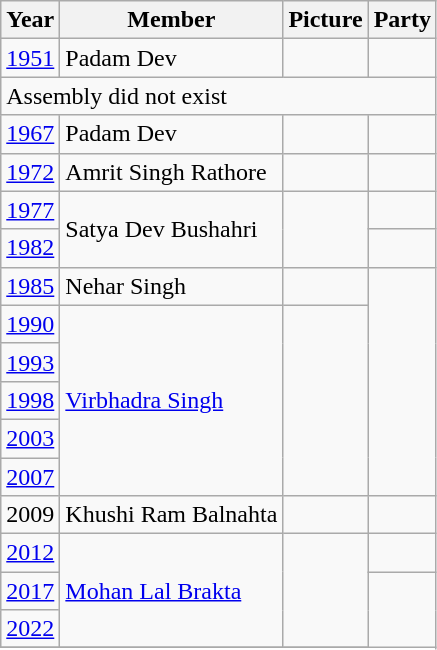<table class="wikitable sortable">
<tr>
<th>Year</th>
<th>Member</th>
<th>Picture</th>
<th colspan="2">Party</th>
</tr>
<tr>
<td><a href='#'>1951</a></td>
<td>Padam Dev</td>
<td></td>
<td></td>
</tr>
<tr>
<td colspan=5>Assembly did not exist</td>
</tr>
<tr>
<td><a href='#'>1967</a></td>
<td>Padam Dev</td>
<td></td>
<td></td>
</tr>
<tr>
<td><a href='#'>1972</a></td>
<td>Amrit Singh Rathore</td>
<td></td>
</tr>
<tr>
<td><a href='#'>1977</a></td>
<td rowspan=2>Satya Dev Bushahri</td>
<td rowspan=2></td>
<td></td>
</tr>
<tr>
<td><a href='#'>1982</a></td>
<td></td>
</tr>
<tr>
<td><a href='#'>1985</a></td>
<td>Nehar Singh</td>
<td></td>
</tr>
<tr>
<td><a href='#'>1990</a></td>
<td rowspan="5"><a href='#'>Virbhadra Singh</a></td>
<td rowspan="5"></td>
</tr>
<tr>
<td><a href='#'>1993</a></td>
</tr>
<tr>
<td><a href='#'>1998</a></td>
</tr>
<tr>
<td><a href='#'>2003</a></td>
</tr>
<tr>
<td><a href='#'>2007</a></td>
</tr>
<tr>
<td>2009</td>
<td>Khushi Ram Balnahta</td>
<td></td>
<td></td>
</tr>
<tr>
<td><a href='#'>2012</a></td>
<td rowspan="3"><a href='#'>Mohan Lal Brakta</a></td>
<td rowspan="3"></td>
<td></td>
</tr>
<tr>
<td><a href='#'>2017</a></td>
</tr>
<tr>
<td><a href='#'>2022</a></td>
</tr>
<tr>
</tr>
</table>
